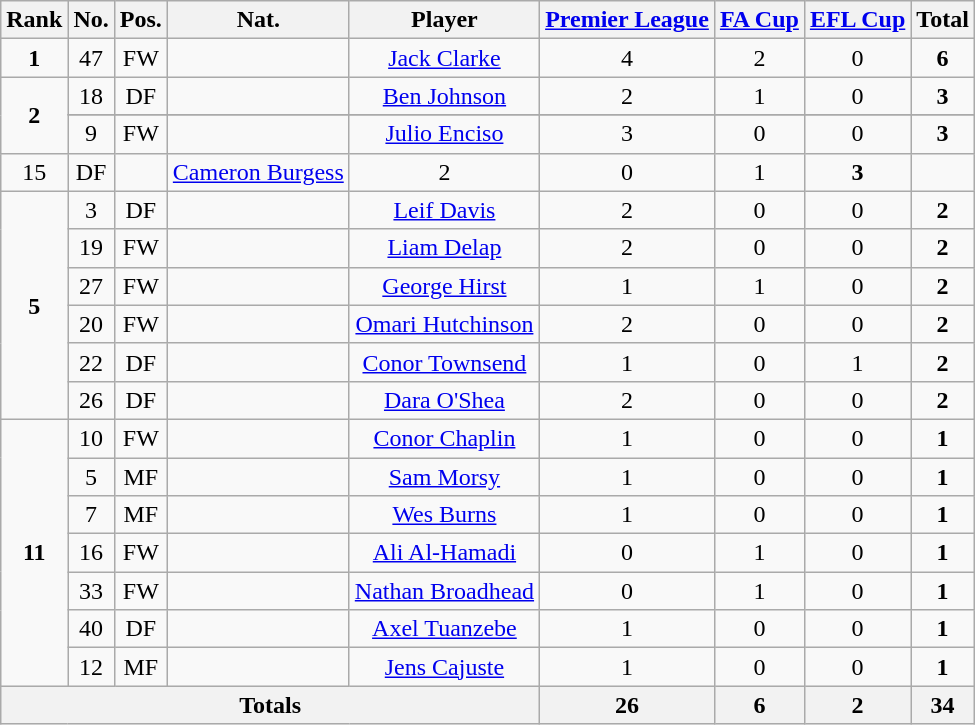<table class="wikitable" style="text-align:center">
<tr>
<th width=0%>Rank</th>
<th width=0%>No.</th>
<th width=0%>Pos.</th>
<th width=0%>Nat.</th>
<th width=0%>Player</th>
<th width=0%><a href='#'>Premier League</a></th>
<th width=0%><a href='#'>FA Cup</a></th>
<th width=0%><a href='#'>EFL Cup</a></th>
<th width=0%>Total</th>
</tr>
<tr>
<td><strong>1</strong></td>
<td>47</td>
<td>FW</td>
<td align="center"></td>
<td><a href='#'>Jack Clarke</a></td>
<td>4</td>
<td>2</td>
<td>0</td>
<td><strong>6</strong></td>
</tr>
<tr>
<td rowspan=3><strong>2</strong></td>
<td>18</td>
<td>DF</td>
<td align="center"></td>
<td><a href='#'>Ben Johnson</a></td>
<td>2</td>
<td>1</td>
<td>0</td>
<td><strong>3</strong></td>
</tr>
<tr>
</tr>
<tr>
<td>9</td>
<td>FW</td>
<td align="center"></td>
<td><a href='#'>Julio Enciso</a></td>
<td>3</td>
<td>0</td>
<td>0</td>
<td><strong>3</strong></td>
</tr>
<tr>
<td>15</td>
<td>DF</td>
<td align="center"></td>
<td><a href='#'>Cameron Burgess</a></td>
<td>2</td>
<td>0</td>
<td>1</td>
<td><strong>3</strong></td>
</tr>
<tr>
<td rowspan=6><strong>5</strong></td>
<td>3</td>
<td>DF</td>
<td align="center"></td>
<td><a href='#'>Leif Davis</a></td>
<td>2</td>
<td>0</td>
<td>0</td>
<td><strong>2</strong></td>
</tr>
<tr>
<td>19</td>
<td>FW</td>
<td align="center"></td>
<td><a href='#'>Liam Delap</a></td>
<td>2</td>
<td>0</td>
<td>0</td>
<td><strong>2</strong></td>
</tr>
<tr>
<td>27</td>
<td>FW</td>
<td align="center"></td>
<td><a href='#'>George Hirst</a></td>
<td>1</td>
<td>1</td>
<td>0</td>
<td><strong>2</strong></td>
</tr>
<tr>
<td>20</td>
<td>FW</td>
<td align="center"></td>
<td><a href='#'>Omari Hutchinson</a></td>
<td>2</td>
<td>0</td>
<td>0</td>
<td><strong>2</strong></td>
</tr>
<tr>
<td>22</td>
<td>DF</td>
<td align="center"></td>
<td><a href='#'>Conor Townsend</a></td>
<td>1</td>
<td>0</td>
<td>1</td>
<td><strong>2</strong></td>
</tr>
<tr>
<td>26</td>
<td>DF</td>
<td align="center"></td>
<td><a href='#'>Dara O'Shea</a></td>
<td>2</td>
<td>0</td>
<td>0</td>
<td><strong>2</strong></td>
</tr>
<tr>
<td rowspan=7><strong>11</strong></td>
<td>10</td>
<td>FW</td>
<td align="center"></td>
<td><a href='#'>Conor Chaplin</a></td>
<td>1</td>
<td>0</td>
<td>0</td>
<td><strong>1</strong></td>
</tr>
<tr>
<td>5</td>
<td>MF</td>
<td align="center"></td>
<td><a href='#'>Sam Morsy</a></td>
<td>1</td>
<td>0</td>
<td>0</td>
<td><strong>1</strong></td>
</tr>
<tr>
<td>7</td>
<td>MF</td>
<td align="center"></td>
<td><a href='#'>Wes Burns</a></td>
<td>1</td>
<td>0</td>
<td>0</td>
<td><strong>1</strong></td>
</tr>
<tr>
<td>16</td>
<td>FW</td>
<td align="center"></td>
<td><a href='#'>Ali Al-Hamadi</a></td>
<td>0</td>
<td>1</td>
<td>0</td>
<td><strong>1</strong></td>
</tr>
<tr>
<td>33</td>
<td>FW</td>
<td align="center"></td>
<td><a href='#'>Nathan Broadhead</a></td>
<td>0</td>
<td>1</td>
<td>0</td>
<td><strong>1</strong></td>
</tr>
<tr>
<td>40</td>
<td>DF</td>
<td align="center"></td>
<td><a href='#'>Axel Tuanzebe</a></td>
<td>1</td>
<td>0</td>
<td>0</td>
<td><strong>1</strong></td>
</tr>
<tr>
<td>12</td>
<td>MF</td>
<td align="center"></td>
<td><a href='#'>Jens Cajuste</a></td>
<td>1</td>
<td>0</td>
<td>0</td>
<td><strong>1</strong></td>
</tr>
<tr>
<th colspan=5><strong>Totals</strong></th>
<th><strong>26</strong></th>
<th><strong>6</strong></th>
<th><strong>2</strong></th>
<th><strong>34</strong></th>
</tr>
</table>
